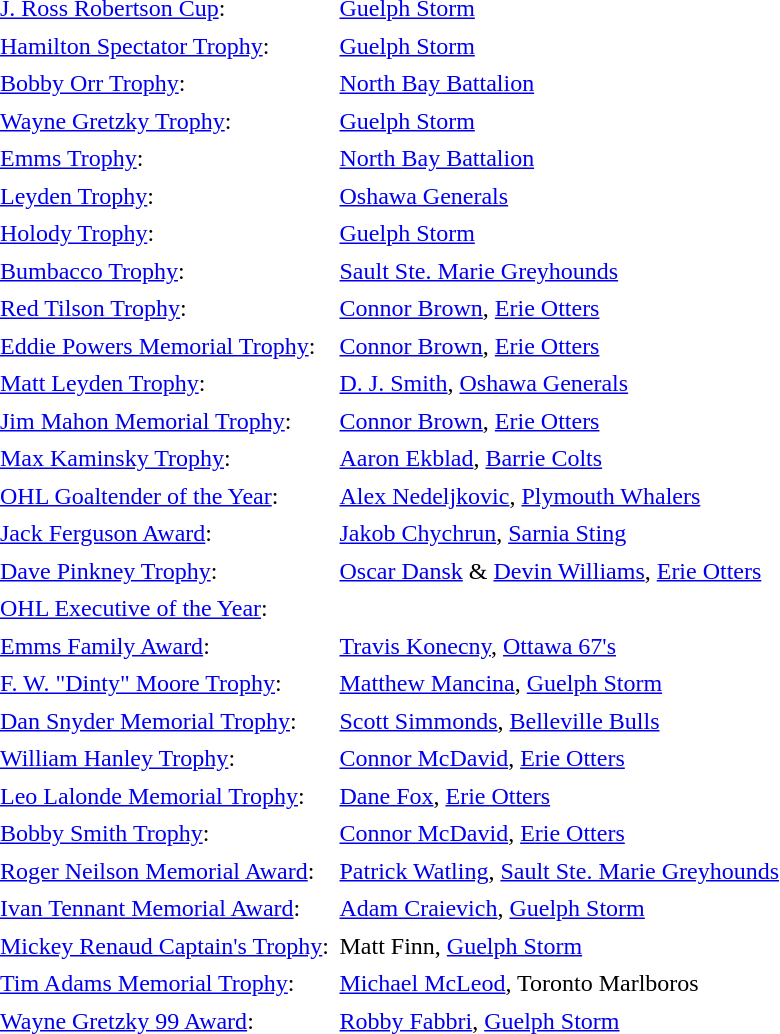<table cellpadding="3" cellspacing="1">
<tr>
<td><a href='#'>J. Ross Robertson Cup</a>:</td>
<td><a href='#'>Guelph Storm</a></td>
</tr>
<tr>
<td><a href='#'>Hamilton Spectator Trophy</a>:</td>
<td><a href='#'>Guelph Storm</a></td>
</tr>
<tr>
<td><a href='#'>Bobby Orr Trophy</a>:</td>
<td><a href='#'>North Bay Battalion</a></td>
</tr>
<tr>
<td><a href='#'>Wayne Gretzky Trophy</a>:</td>
<td><a href='#'>Guelph Storm</a></td>
</tr>
<tr>
<td><a href='#'>Emms Trophy</a>:</td>
<td><a href='#'>North Bay Battalion</a></td>
</tr>
<tr>
<td><a href='#'>Leyden Trophy</a>:</td>
<td><a href='#'>Oshawa Generals</a></td>
</tr>
<tr>
<td><a href='#'>Holody Trophy</a>:</td>
<td><a href='#'>Guelph Storm</a></td>
</tr>
<tr>
<td><a href='#'>Bumbacco Trophy</a>:</td>
<td><a href='#'>Sault Ste. Marie Greyhounds</a></td>
</tr>
<tr>
<td><a href='#'>Red Tilson Trophy</a>:</td>
<td><a href='#'>Connor Brown</a>, <a href='#'>Erie Otters</a></td>
</tr>
<tr>
<td><a href='#'>Eddie Powers Memorial Trophy</a>:</td>
<td><a href='#'>Connor Brown</a>, <a href='#'>Erie Otters</a></td>
</tr>
<tr>
<td><a href='#'>Matt Leyden Trophy</a>:</td>
<td><a href='#'>D. J. Smith</a>, <a href='#'>Oshawa Generals</a></td>
</tr>
<tr>
<td><a href='#'>Jim Mahon Memorial Trophy</a>:</td>
<td><a href='#'>Connor Brown</a>, <a href='#'>Erie Otters</a></td>
</tr>
<tr>
<td><a href='#'>Max Kaminsky Trophy</a>:</td>
<td><a href='#'>Aaron Ekblad</a>, <a href='#'>Barrie Colts</a></td>
</tr>
<tr>
<td><a href='#'>OHL Goaltender of the Year</a>:</td>
<td><a href='#'>Alex Nedeljkovic</a>, <a href='#'>Plymouth Whalers</a></td>
</tr>
<tr>
<td><a href='#'>Jack Ferguson Award</a>:</td>
<td><a href='#'>Jakob Chychrun</a>, <a href='#'>Sarnia Sting</a></td>
</tr>
<tr>
<td><a href='#'>Dave Pinkney Trophy</a>:</td>
<td><a href='#'>Oscar Dansk</a> & <a href='#'>Devin Williams</a>, <a href='#'>Erie Otters</a></td>
</tr>
<tr>
<td><a href='#'>OHL Executive of the Year</a>:</td>
<td></td>
</tr>
<tr>
<td><a href='#'>Emms Family Award</a>:</td>
<td><a href='#'>Travis Konecny</a>, <a href='#'>Ottawa 67's</a></td>
</tr>
<tr>
<td><a href='#'>F. W. "Dinty" Moore Trophy</a>:</td>
<td><a href='#'>Matthew Mancina</a>, <a href='#'>Guelph Storm</a></td>
</tr>
<tr>
<td><a href='#'>Dan Snyder Memorial Trophy</a>:</td>
<td><a href='#'>Scott Simmonds</a>, <a href='#'>Belleville Bulls</a></td>
</tr>
<tr>
<td><a href='#'>William Hanley Trophy</a>:</td>
<td><a href='#'>Connor McDavid</a>, <a href='#'>Erie Otters</a></td>
</tr>
<tr>
<td><a href='#'>Leo Lalonde Memorial Trophy</a>:</td>
<td><a href='#'>Dane Fox</a>, <a href='#'>Erie Otters</a></td>
</tr>
<tr>
<td><a href='#'>Bobby Smith Trophy</a>:</td>
<td><a href='#'>Connor McDavid</a>, <a href='#'>Erie Otters</a></td>
</tr>
<tr>
<td><a href='#'>Roger Neilson Memorial Award</a>:</td>
<td><a href='#'>Patrick Watling</a>, <a href='#'>Sault Ste. Marie Greyhounds</a></td>
</tr>
<tr>
<td><a href='#'>Ivan Tennant Memorial Award</a>:</td>
<td><a href='#'>Adam Craievich</a>, <a href='#'>Guelph Storm</a></td>
</tr>
<tr>
<td><a href='#'>Mickey Renaud Captain's Trophy</a>:</td>
<td>Matt Finn, <a href='#'>Guelph Storm</a></td>
</tr>
<tr>
<td><a href='#'>Tim Adams Memorial Trophy</a>:</td>
<td><a href='#'>Michael McLeod</a>, Toronto Marlboros</td>
</tr>
<tr>
<td><a href='#'>Wayne Gretzky 99 Award</a>:</td>
<td><a href='#'>Robby Fabbri</a>, <a href='#'>Guelph Storm</a></td>
</tr>
</table>
